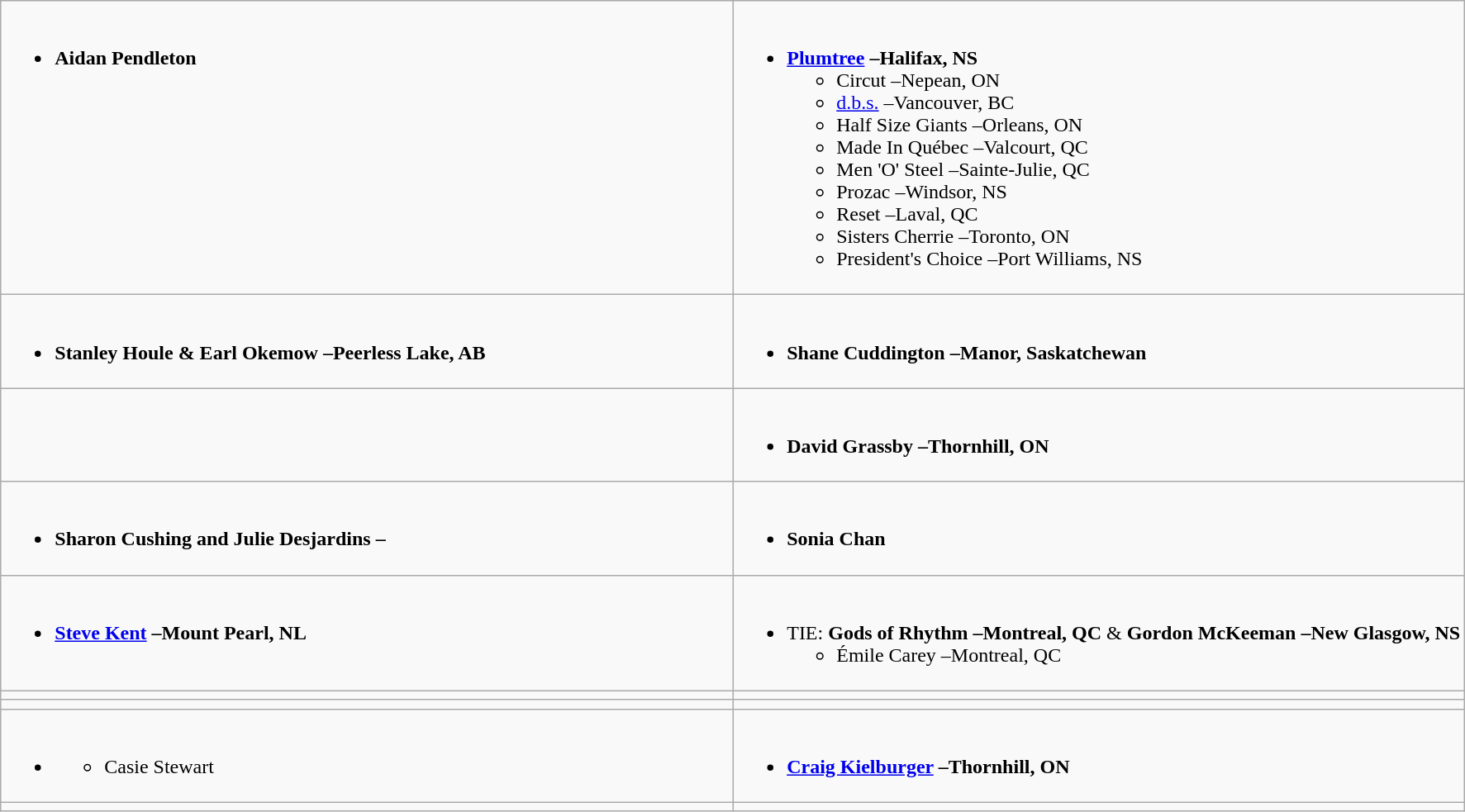<table class="wikitable" role="presentation">
<tr>
<td style="vertical-align:top; width:50%;"><br><ul><li><strong>Aidan Pendleton</strong></li></ul></td>
<td style="vertical-align:top; width:50%;"><br><ul><li><strong><a href='#'>Plumtree</a> –Halifax, NS</strong><ul><li>Circut –Nepean, ON</li><li><a href='#'>d.b.s.</a> –Vancouver, BC</li><li>Half Size Giants –Orleans, ON</li><li>Made In Québec –Valcourt, QC</li><li>Men 'O' Steel –Sainte-Julie, QC</li><li>Prozac –Windsor, NS</li><li>Reset –Laval, QC</li><li>Sisters Cherrie –Toronto, ON</li><li>President's Choice –Port Williams, NS</li></ul></li></ul></td>
</tr>
<tr>
<td style="vertical-align:top; width:50%;"><br><ul><li><strong>Stanley Houle & Earl Okemow –Peerless Lake, AB</strong></li></ul></td>
<td style="vertical-align:top; width:50%;"><br><ul><li><strong>Shane Cuddington –Manor, Saskatchewan</strong></li></ul></td>
</tr>
<tr>
<td style="vertical-align:top; width:50%;"></td>
<td style="vertical-align:top; width:50%;"><br><ul><li><strong>David Grassby –Thornhill, ON</strong></li></ul></td>
</tr>
<tr>
<td style="vertical-align:top; width:50%;"><br><ul><li><strong>Sharon Cushing and Julie Desjardins –</strong></li></ul></td>
<td style="vertical-align:top; width:50%;"><br><ul><li><strong>Sonia Chan</strong></li></ul></td>
</tr>
<tr>
<td style="vertical-align:top; width:50%;"><br><ul><li><strong><a href='#'>Steve Kent</a> –Mount Pearl, NL</strong></li></ul></td>
<td style="vertical-align:top; width:50%;"><br><ul><li>TIE: <strong>Gods of Rhythm –Montreal, QC</strong> & <strong>Gordon McKeeman –New Glasgow, NS</strong><ul><li>Émile Carey –Montreal, QC</li></ul></li></ul></td>
</tr>
<tr>
<td style="vertical-align:top; width:50%;"></td>
<td style="vertical-align:top; width:50%;"></td>
</tr>
<tr>
<td style="vertical-align:top; width:50%;"></td>
<td style="vertical-align:top; width:50%;"></td>
</tr>
<tr>
<td style="vertical-align:top; width:50%;"><br><ul><li><ul><li>Casie Stewart</li></ul></li></ul></td>
<td style="vertical-align:top; width:50%;"><br><ul><li><strong><a href='#'>Craig Kielburger</a> –Thornhill, ON</strong></li></ul></td>
</tr>
<tr>
<td style="vertical-align:top; width:50%;"></td>
</tr>
</table>
